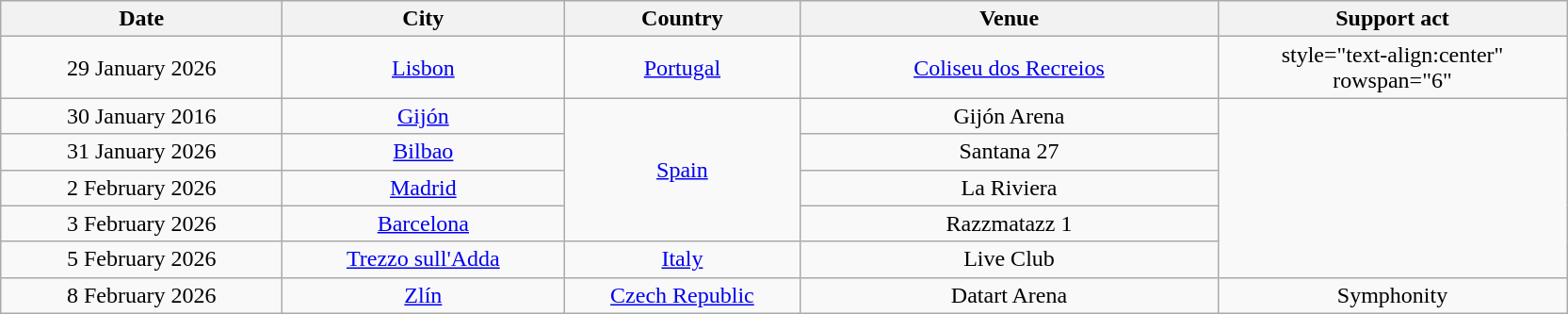<table class="wikitable plainrowheaders" style="text-align:center;">
<tr>
<th scope="col" style="width:12em;">Date</th>
<th scope="col" style="width:12em;">City</th>
<th scope="col" style="width:10em;">Country</th>
<th scope="col" style="width:18em;">Venue</th>
<th scope="col" style="width:15em;">Support act</th>
</tr>
<tr>
<td style="text-align:center">29 January 2026</td>
<td style="text-align:center"><a href='#'>Lisbon</a></td>
<td style="text-align:center"><a href='#'>Portugal</a></td>
<td style="text-align:center"><a href='#'>Coliseu dos Recreios</a></td>
<td>style="text-align:center" rowspan="6" </td>
</tr>
<tr>
<td style="text-align:center">30 January 2016</td>
<td style="text-align:center"><a href='#'>Gijón</a></td>
<td style="text-align:center" rowspan="4"><a href='#'>Spain</a></td>
<td style="text-align:center">Gijón Arena</td>
</tr>
<tr>
<td style="text-align:center">31 January 2026</td>
<td style="text-align:center"><a href='#'>Bilbao</a></td>
<td style="text-align:center">Santana 27</td>
</tr>
<tr>
<td style="text-align:center">2 February 2026</td>
<td style="text-align:center"><a href='#'>Madrid</a></td>
<td style="text-align:center">La Riviera</td>
</tr>
<tr>
<td style="text-align:center">3 February 2026</td>
<td style="text-align:center"><a href='#'>Barcelona</a></td>
<td style="text-align:center">Razzmatazz 1</td>
</tr>
<tr>
<td style="text-align:center">5 February 2026</td>
<td style="text-align:center"><a href='#'>Trezzo sull'Adda</a></td>
<td style="text-align:center"><a href='#'>Italy</a></td>
<td style="text-align:center">Live Club</td>
</tr>
<tr>
<td style="text-align:center">8 February 2026</td>
<td style="text-align:center"><a href='#'>Zlín</a></td>
<td style="text-align:center"><a href='#'>Czech Republic</a></td>
<td style="text-align:center">Datart Arena</td>
<td style="text-align:center">Symphonity</td>
</tr>
</table>
